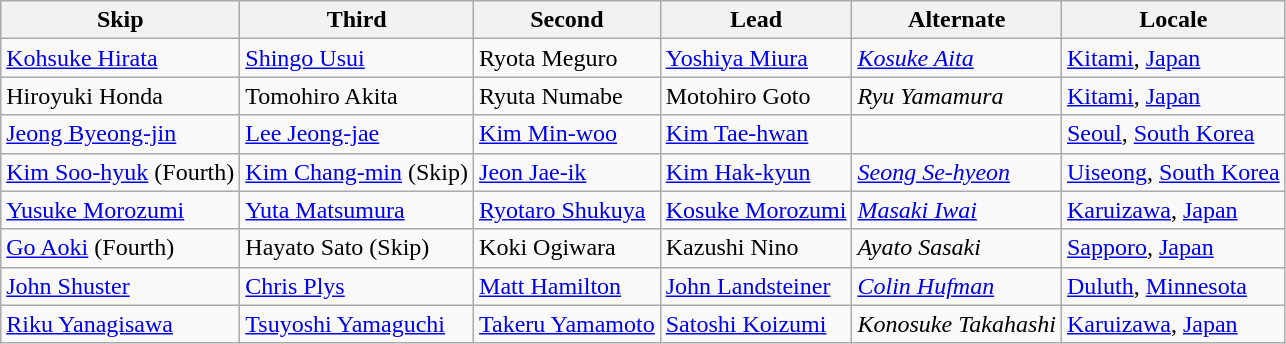<table class=wikitable>
<tr>
<th scope="col">Skip</th>
<th scope="col">Third</th>
<th scope="col">Second</th>
<th scope="col">Lead</th>
<th scope="col">Alternate</th>
<th scope="col">Locale</th>
</tr>
<tr>
<td><a href='#'>Kohsuke Hirata</a></td>
<td><a href='#'>Shingo Usui</a></td>
<td>Ryota Meguro</td>
<td><a href='#'>Yoshiya Miura</a></td>
<td><em><a href='#'>Kosuke Aita</a></em></td>
<td> <a href='#'>Kitami</a>, <a href='#'>Japan</a></td>
</tr>
<tr>
<td>Hiroyuki Honda</td>
<td>Tomohiro Akita</td>
<td>Ryuta Numabe</td>
<td>Motohiro Goto</td>
<td><em>Ryu Yamamura</em></td>
<td> <a href='#'>Kitami</a>, <a href='#'>Japan</a></td>
</tr>
<tr>
<td><a href='#'>Jeong Byeong-jin</a></td>
<td><a href='#'>Lee Jeong-jae</a></td>
<td><a href='#'>Kim Min-woo</a></td>
<td><a href='#'>Kim Tae-hwan</a></td>
<td></td>
<td> <a href='#'>Seoul</a>, <a href='#'>South Korea</a></td>
</tr>
<tr>
<td><a href='#'>Kim Soo-hyuk</a> (Fourth)</td>
<td><a href='#'>Kim Chang-min</a> (Skip)</td>
<td><a href='#'>Jeon Jae-ik</a></td>
<td><a href='#'>Kim Hak-kyun</a></td>
<td><em><a href='#'>Seong Se-hyeon</a></em></td>
<td> <a href='#'>Uiseong</a>, <a href='#'>South Korea</a></td>
</tr>
<tr>
<td><a href='#'>Yusuke Morozumi</a></td>
<td><a href='#'>Yuta Matsumura</a></td>
<td><a href='#'>Ryotaro Shukuya</a></td>
<td><a href='#'>Kosuke Morozumi</a></td>
<td><em><a href='#'>Masaki Iwai</a></em></td>
<td> <a href='#'>Karuizawa</a>, <a href='#'>Japan</a></td>
</tr>
<tr>
<td><a href='#'>Go Aoki</a> (Fourth)</td>
<td>Hayato Sato (Skip)</td>
<td>Koki Ogiwara</td>
<td>Kazushi Nino</td>
<td><em>Ayato Sasaki</em></td>
<td> <a href='#'>Sapporo</a>, <a href='#'>Japan</a></td>
</tr>
<tr>
<td><a href='#'>John Shuster</a></td>
<td><a href='#'>Chris Plys</a></td>
<td><a href='#'>Matt Hamilton</a></td>
<td><a href='#'>John Landsteiner</a></td>
<td><em><a href='#'>Colin Hufman</a></em></td>
<td> <a href='#'>Duluth</a>, <a href='#'>Minnesota</a></td>
</tr>
<tr>
<td><a href='#'>Riku Yanagisawa</a></td>
<td><a href='#'>Tsuyoshi Yamaguchi</a></td>
<td><a href='#'>Takeru Yamamoto</a></td>
<td><a href='#'>Satoshi Koizumi</a></td>
<td><em>Konosuke Takahashi</em></td>
<td> <a href='#'>Karuizawa</a>, <a href='#'>Japan</a></td>
</tr>
</table>
